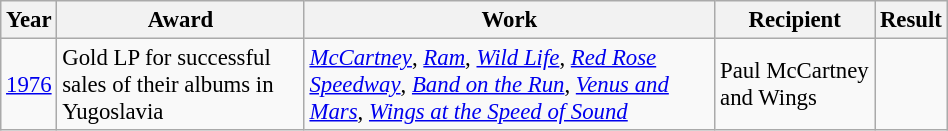<table class="wikitable sortable"  style="font-size:95%; width:50%;">
<tr>
<th>Year</th>
<th>Award</th>
<th>Work</th>
<th>Recipient</th>
<th>Result</th>
</tr>
<tr>
<td><a href='#'>1976</a></td>
<td>Gold LP for successful sales of their albums in Yugoslavia</td>
<td><em><a href='#'>McCartney</a></em>, <em><a href='#'>Ram</a></em>, <em><a href='#'>Wild Life</a></em>, <em><a href='#'>Red Rose Speedway</a></em>, <em><a href='#'>Band on the Run</a></em>, <em><a href='#'>Venus and Mars</a></em>, <em><a href='#'>Wings at the Speed of Sound</a></em></td>
<td>Paul McCartney and Wings</td>
<td></td>
</tr>
</table>
